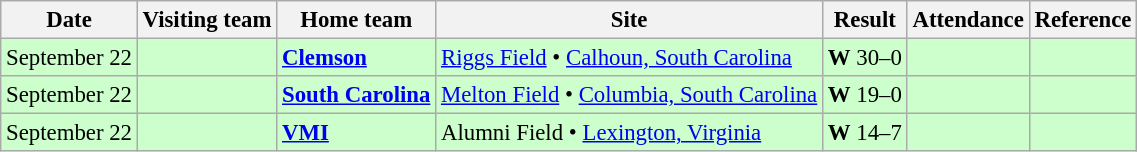<table class="wikitable" style="font-size:95%;">
<tr>
<th>Date</th>
<th>Visiting team</th>
<th>Home team</th>
<th>Site</th>
<th>Result</th>
<th>Attendance</th>
<th class="unsortable">Reference</th>
</tr>
<tr bgcolor=ccffcc>
<td>September 22</td>
<td></td>
<td><strong><a href='#'>Clemson</a></strong></td>
<td><a href='#'>Riggs Field</a> • <a href='#'>Calhoun, South Carolina</a></td>
<td><strong>W</strong> 30–0</td>
<td></td>
<td></td>
</tr>
<tr bgcolor=ccffcc>
<td>September 22</td>
<td></td>
<td><strong><a href='#'>South Carolina</a></strong></td>
<td><a href='#'>Melton Field</a> • <a href='#'>Columbia, South Carolina</a></td>
<td><strong>W</strong> 19–0</td>
<td></td>
<td></td>
</tr>
<tr bgcolor=ccffcc>
<td>September 22</td>
<td></td>
<td><strong><a href='#'>VMI</a></strong></td>
<td>Alumni Field • <a href='#'>Lexington, Virginia</a></td>
<td><strong>W</strong> 14–7</td>
<td></td>
<td></td>
</tr>
</table>
